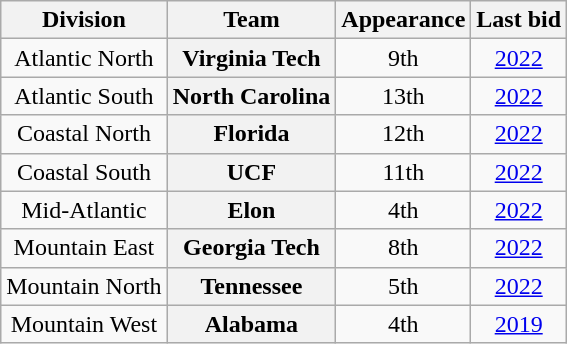<table class="wikitable sortable" style="text-align:center">
<tr>
<th>Division</th>
<th>Team</th>
<th>Appearance</th>
<th>Last bid</th>
</tr>
<tr>
<td>Atlantic North</td>
<th>Virginia Tech</th>
<td>9th</td>
<td><a href='#'>2022</a></td>
</tr>
<tr>
<td>Atlantic South</td>
<th>North Carolina</th>
<td>13th</td>
<td><a href='#'>2022</a></td>
</tr>
<tr>
<td>Coastal North</td>
<th>Florida</th>
<td>12th</td>
<td><a href='#'>2022</a></td>
</tr>
<tr>
<td>Coastal South</td>
<th>UCF</th>
<td>11th</td>
<td><a href='#'>2022</a></td>
</tr>
<tr>
<td>Mid-Atlantic</td>
<th>Elon</th>
<td>4th</td>
<td><a href='#'>2022</a></td>
</tr>
<tr>
<td>Mountain East</td>
<th>Georgia Tech</th>
<td>8th</td>
<td><a href='#'>2022</a></td>
</tr>
<tr>
<td>Mountain North</td>
<th>Tennessee</th>
<td>5th</td>
<td><a href='#'>2022</a></td>
</tr>
<tr>
<td>Mountain West</td>
<th>Alabama</th>
<td>4th</td>
<td><a href='#'>2019</a></td>
</tr>
</table>
